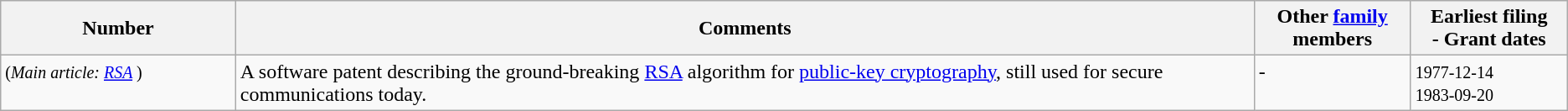<table class=wikitable>
<tr>
<th width="15%">Number</th>
<th width="65%">Comments</th>
<th width="10%">Other <a href='#'>family</a> members</th>
<th width="10%">Earliest filing <br> - Grant dates</th>
</tr>
<tr valign="top">
<td><strong></strong> <small> (<em>Main article: <a href='#'>RSA</a> </em>) </small></td>
<td>A software patent describing the ground-breaking <a href='#'>RSA</a> algorithm for <a href='#'>public-key cryptography</a>, still used for secure communications today.</td>
<td>-</td>
<td><small>1977-12-14<br> </small> <small>1983-09-20</small></td>
</tr>
</table>
